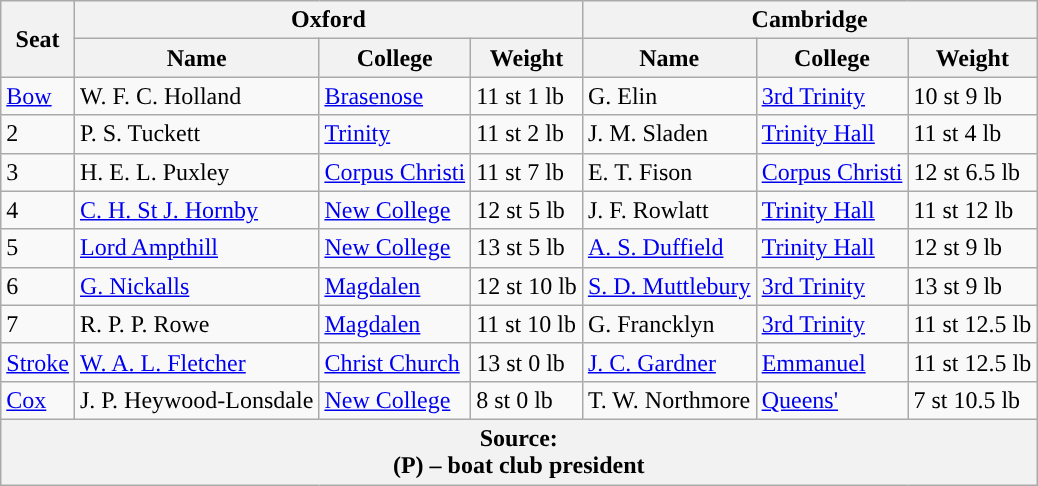<table class="wikitable">
<tr>
<th rowspan="2" scope="col">Seat</th>
<th colspan="3" scope="col">Oxford <br> </th>
<th colspan="3" scope="col">Cambridge <br> </th>
</tr>
<tr>
<th>Name</th>
<th>College</th>
<th>Weight</th>
<th>Name</th>
<th>College</th>
<th>Weight</th>
</tr>
<tr>
<td><a href='#'>Bow</a></td>
<td>W. F. C. Holland</td>
<td><a href='#'>Brasenose</a></td>
<td>11 st 1 lb</td>
<td>G. Elin</td>
<td><a href='#'>3rd Trinity</a></td>
<td>10 st 9 lb</td>
</tr>
<tr>
<td>2</td>
<td>P. S. Tuckett</td>
<td><a href='#'>Trinity</a></td>
<td>11 st 2 lb</td>
<td>J. M. Sladen</td>
<td><a href='#'>Trinity Hall</a></td>
<td>11 st 4 lb</td>
</tr>
<tr>
<td>3</td>
<td>H. E. L. Puxley</td>
<td><a href='#'>Corpus Christi</a></td>
<td>11 st 7 lb</td>
<td>E. T. Fison</td>
<td><a href='#'>Corpus Christi</a></td>
<td>12 st 6.5 lb</td>
</tr>
<tr>
<td>4</td>
<td><a href='#'>C. H. St J. Hornby</a></td>
<td><a href='#'>New College</a></td>
<td>12 st 5 lb</td>
<td>J. F. Rowlatt</td>
<td><a href='#'>Trinity Hall</a></td>
<td>11 st 12 lb</td>
</tr>
<tr>
<td>5</td>
<td><a href='#'>Lord Ampthill</a></td>
<td><a href='#'>New College</a></td>
<td>13 st 5 lb</td>
<td><a href='#'>A. S. Duffield</a></td>
<td><a href='#'>Trinity Hall</a></td>
<td>12 st 9 lb</td>
</tr>
<tr>
<td>6</td>
<td><a href='#'>G. Nickalls</a></td>
<td><a href='#'>Magdalen</a></td>
<td>12 st 10 lb</td>
<td><a href='#'>S. D. Muttlebury</a></td>
<td><a href='#'>3rd Trinity</a></td>
<td>13 st 9 lb</td>
</tr>
<tr>
<td>7</td>
<td>R. P. P. Rowe</td>
<td><a href='#'>Magdalen</a></td>
<td>11 st 10 lb</td>
<td>G. Francklyn</td>
<td><a href='#'>3rd Trinity</a></td>
<td>11 st 12.5 lb</td>
</tr>
<tr>
<td><a href='#'>Stroke</a></td>
<td><a href='#'>W. A. L. Fletcher</a></td>
<td><a href='#'>Christ Church</a></td>
<td>13 st 0 lb</td>
<td><a href='#'>J. C. Gardner</a></td>
<td><a href='#'>Emmanuel</a></td>
<td>11 st 12.5 lb</td>
</tr>
<tr>
<td><a href='#'>Cox</a></td>
<td>J. P. Heywood-Lonsdale</td>
<td><a href='#'>New College</a></td>
<td>8 st 0 lb</td>
<td>T. W. Northmore</td>
<td><a href='#'>Queens'</a></td>
<td>7 st 10.5 lb</td>
</tr>
<tr>
<th colspan="7">Source:<br>(P) – boat club president</th>
</tr>
</table>
